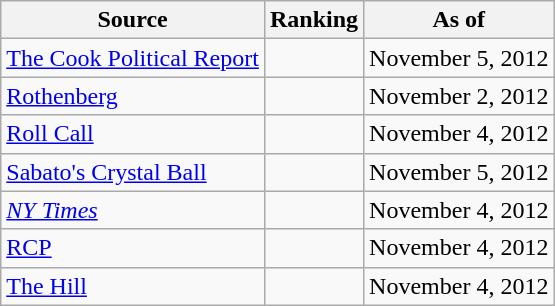<table class="wikitable" style="text-align:center">
<tr>
<th>Source</th>
<th>Ranking</th>
<th>As of</th>
</tr>
<tr>
<td align=left><a href='#'>The Cook Political Report</a></td>
<td></td>
<td>November 5, 2012</td>
</tr>
<tr>
<td align=left><a href='#'>Rothenberg</a></td>
<td></td>
<td>November 2, 2012</td>
</tr>
<tr>
<td align=left><a href='#'>Roll Call</a></td>
<td></td>
<td>November 4, 2012</td>
</tr>
<tr>
<td align=left><a href='#'>Sabato's Crystal Ball</a></td>
<td></td>
<td>November 5, 2012</td>
</tr>
<tr>
<td align=left><a href='#'><em>NY Times</em></a></td>
<td></td>
<td>November 4, 2012</td>
</tr>
<tr>
<td align="left"><a href='#'>RCP</a></td>
<td></td>
<td>November 4, 2012</td>
</tr>
<tr>
<td align=left><a href='#'>The Hill</a></td>
<td></td>
<td>November 4, 2012</td>
</tr>
</table>
